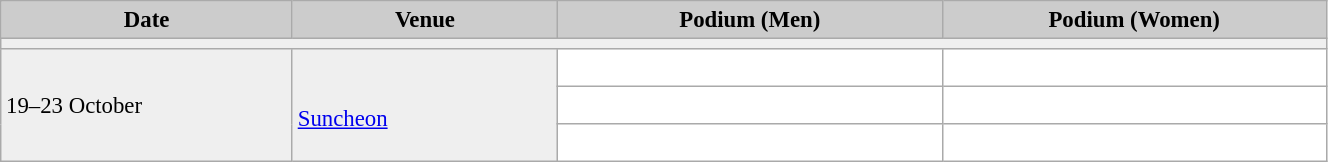<table class="wikitable" width=70% bgcolor="#f7f8ff" cellpadding="3" cellspacing="0" border="1" style="font-size: 95%; border: gray solid 1px; border-collapse: collapse;">
<tr bgcolor="#CCCCCC">
<td align="center"><strong>Date</strong></td>
<td width=20% align="center"><strong>Venue</strong></td>
<td width=29% align="center"><strong>Podium (Men)</strong></td>
<td width=29% align="center"><strong>Podium (Women)</strong></td>
</tr>
<tr bgcolor="#EFEFEF">
<td colspan=4></td>
</tr>
<tr bgcolor="#EFEFEF">
<td rowspan=3>19–23 October</td>
<td rowspan=3><br><a href='#'>Suncheon</a></td>
<td bgcolor="#ffffff">   </td>
<td bgcolor="#ffffff">   </td>
</tr>
<tr>
<td bgcolor="#ffffff">   </td>
<td bgcolor="#ffffff">   </td>
</tr>
<tr>
<td bgcolor="#ffffff">   </td>
<td bgcolor="#ffffff">   </td>
</tr>
</table>
